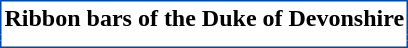<table border="0" cellpadding="2" cellspacing="0" align="center" style="margin: 1em 1em 1em 0; background:white; border: 1px #0047AB solid; border-collapse: collapse;">
<tr bgcolor="white">
<th colspan="4" align="center"><span>Ribbon bars of the Duke of Devonshire</span></th>
</tr>
<tr>
<td></td>
<td></td>
<td></td>
<td></td>
</tr>
<tr>
<td></td>
<td></td>
<td></td>
<td></td>
</tr>
</table>
